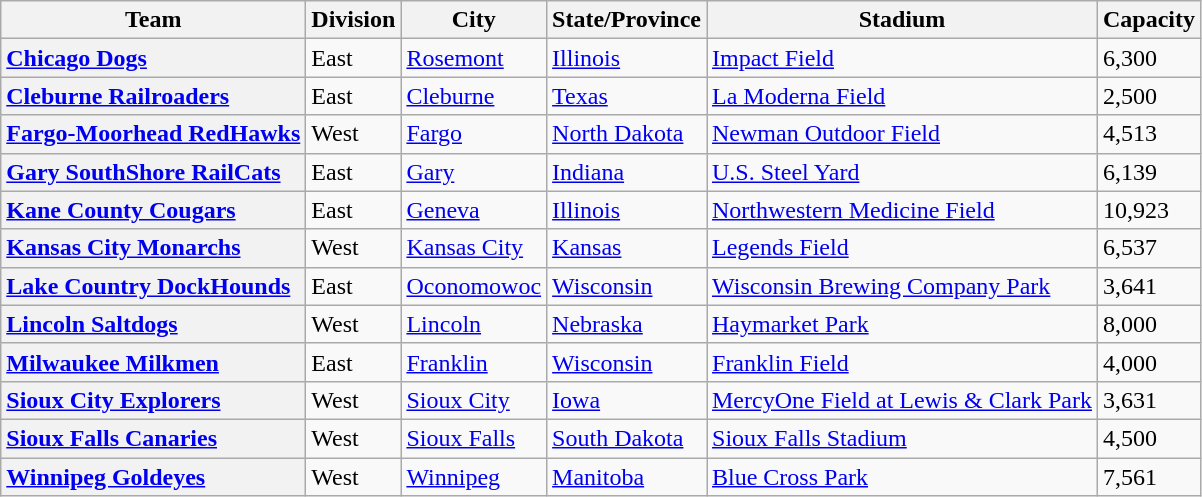<table class="wikitable sortable">
<tr>
<th scope="col">Team</th>
<th scope="col">Division</th>
<th scope="col">City</th>
<th scope="col">State/Province</th>
<th scope="col">Stadium</th>
<th scope="col">Capacity</th>
</tr>
<tr>
<th scope="row" style="text-align:left"><a href='#'>Chicago Dogs</a></th>
<td>East</td>
<td><a href='#'>Rosemont</a></td>
<td><a href='#'>Illinois</a></td>
<td><a href='#'>Impact Field</a></td>
<td>6,300</td>
</tr>
<tr>
<th scope="row" style="text-align:left"><a href='#'>Cleburne Railroaders</a></th>
<td>East</td>
<td><a href='#'>Cleburne</a></td>
<td><a href='#'>Texas</a></td>
<td><a href='#'>La Moderna Field</a></td>
<td>2,500</td>
</tr>
<tr>
<th scope="row" style="text-align:left"><a href='#'>Fargo-Moorhead RedHawks</a></th>
<td>West</td>
<td><a href='#'>Fargo</a></td>
<td><a href='#'>North Dakota</a></td>
<td><a href='#'>Newman Outdoor Field</a></td>
<td>4,513</td>
</tr>
<tr>
<th scope="row" style="text-align:left"><a href='#'>Gary SouthShore RailCats</a></th>
<td>East</td>
<td><a href='#'>Gary</a></td>
<td><a href='#'>Indiana</a></td>
<td><a href='#'>U.S. Steel Yard</a></td>
<td>6,139</td>
</tr>
<tr>
<th scope="row" style="text-align:left"><a href='#'>Kane County Cougars</a></th>
<td>East</td>
<td><a href='#'>Geneva</a></td>
<td><a href='#'>Illinois</a></td>
<td><a href='#'>Northwestern Medicine Field</a></td>
<td>10,923</td>
</tr>
<tr>
<th scope="row" style="text-align:left"><a href='#'>Kansas City Monarchs</a></th>
<td>West</td>
<td><a href='#'>Kansas City</a></td>
<td><a href='#'>Kansas</a></td>
<td><a href='#'>Legends Field</a></td>
<td>6,537</td>
</tr>
<tr>
<th scope="row" style="text-align:left"><a href='#'>Lake Country DockHounds</a></th>
<td>East</td>
<td><a href='#'>Oconomowoc</a></td>
<td><a href='#'>Wisconsin</a></td>
<td><a href='#'>Wisconsin Brewing Company Park</a></td>
<td>3,641</td>
</tr>
<tr>
<th scope="row" style="text-align:left"><a href='#'>Lincoln Saltdogs</a></th>
<td>West</td>
<td><a href='#'>Lincoln</a></td>
<td><a href='#'>Nebraska</a></td>
<td><a href='#'>Haymarket Park</a></td>
<td>8,000</td>
</tr>
<tr>
<th scope="row" style="text-align:left"><a href='#'>Milwaukee Milkmen</a></th>
<td>East</td>
<td><a href='#'>Franklin</a></td>
<td><a href='#'>Wisconsin</a></td>
<td><a href='#'>Franklin Field</a></td>
<td>4,000</td>
</tr>
<tr>
<th scope="row" style="text-align:left"><a href='#'>Sioux City Explorers</a></th>
<td>West</td>
<td><a href='#'>Sioux City</a></td>
<td><a href='#'>Iowa</a></td>
<td><a href='#'>MercyOne Field at Lewis & Clark Park</a></td>
<td>3,631</td>
</tr>
<tr>
<th scope="row" style="text-align:left"><a href='#'>Sioux Falls Canaries</a></th>
<td>West</td>
<td><a href='#'>Sioux Falls</a></td>
<td><a href='#'>South Dakota</a></td>
<td><a href='#'>Sioux Falls Stadium</a></td>
<td>4,500</td>
</tr>
<tr>
<th scope="row" style="text-align:left"><a href='#'>Winnipeg Goldeyes</a></th>
<td>West</td>
<td><a href='#'>Winnipeg</a></td>
<td><a href='#'>Manitoba</a></td>
<td><a href='#'>Blue Cross Park</a></td>
<td>7,561</td>
</tr>
</table>
